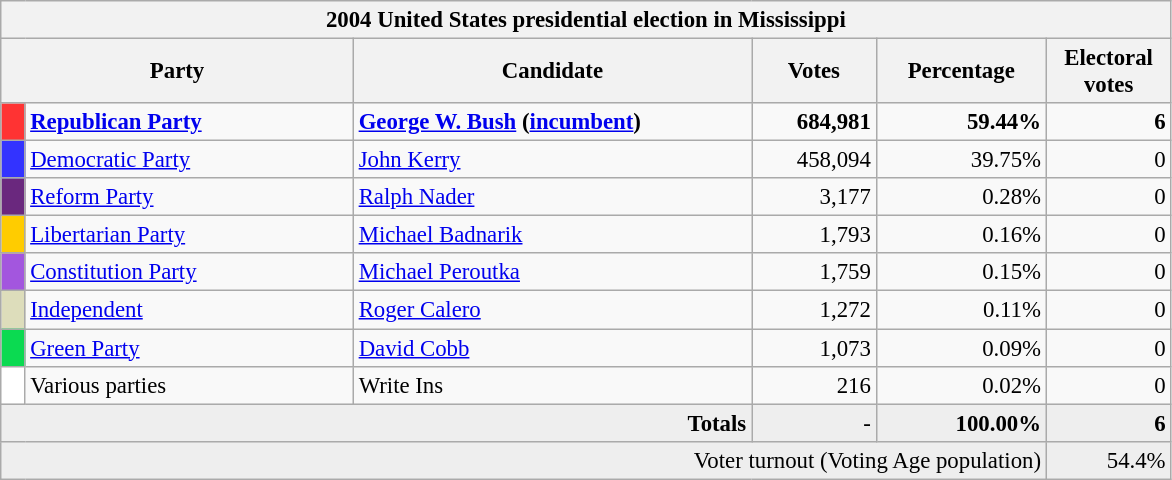<table class="wikitable" style="font-size: 95%;">
<tr>
<th colspan="6">2004 United States presidential election in Mississippi</th>
</tr>
<tr>
<th colspan="2" style="width: 15em">Party</th>
<th style="width: 17em">Candidate</th>
<th style="width: 5em">Votes</th>
<th style="width: 7em">Percentage</th>
<th style="width: 5em">Electoral votes</th>
</tr>
<tr>
<th style="background-color:#FF3333; width: 3px"></th>
<td style="width: 130px"><strong><a href='#'>Republican Party</a></strong></td>
<td><strong><a href='#'>George W. Bush</a> (<a href='#'>incumbent</a>)</strong></td>
<td align="right"><strong>684,981</strong></td>
<td align="right"><strong>59.44%</strong></td>
<td align="right"><strong>6</strong></td>
</tr>
<tr>
<th style="background-color:#3333FF; width: 3px"></th>
<td style="width: 130px"><a href='#'>Democratic Party</a></td>
<td><a href='#'>John Kerry</a></td>
<td align="right">458,094</td>
<td align="right">39.75%</td>
<td align="right">0</td>
</tr>
<tr>
<th style="background:#6a287e; width:3px;"></th>
<td style="width: 130px"><a href='#'>Reform Party</a></td>
<td><a href='#'>Ralph Nader</a></td>
<td align="right">3,177</td>
<td align="right">0.28%</td>
<td align="right">0</td>
</tr>
<tr>
<th style="background-color:#FC0; width: 3px"></th>
<td style="width: 130px"><a href='#'>Libertarian Party</a></td>
<td><a href='#'>Michael Badnarik</a></td>
<td align="right">1,793</td>
<td align="right">0.16%</td>
<td align="right">0</td>
</tr>
<tr>
<th style="background-color:#A356DE; width: 3px"></th>
<td style="width: 130px"><a href='#'>Constitution Party</a></td>
<td><a href='#'>Michael Peroutka</a></td>
<td align="right">1,759</td>
<td align="right">0.15%</td>
<td align="right">0</td>
</tr>
<tr>
<th style="background-color:#DDDDBB; width: 3px"></th>
<td style="width: 130px"><a href='#'>Independent</a></td>
<td><a href='#'>Roger Calero</a></td>
<td align="right">1,272</td>
<td align="right">0.11%</td>
<td align="right">0</td>
</tr>
<tr>
<th style="background:#0bda51; width:3px;"></th>
<td style="width: 130px"><a href='#'>Green Party</a></td>
<td><a href='#'>David Cobb</a></td>
<td align="right">1,073</td>
<td align="right">0.09%</td>
<td align="right">0</td>
</tr>
<tr>
<th style="background-color:#FFFFFF; width: 3px"></th>
<td style="width: 130px">Various parties</td>
<td>Write Ins</td>
<td align="right">216</td>
<td align="right">0.02%</td>
<td align="right">0</td>
</tr>
<tr bgcolor="#EEEEEE">
<td colspan="3" align="right"><strong>Totals</strong></td>
<td align="right">-</td>
<td align="right"><strong>100.00%</strong></td>
<td align="right"><strong>6</strong></td>
</tr>
<tr bgcolor="#EEEEEE">
<td colspan="5" align="right">Voter turnout (Voting Age population)</td>
<td colspan="1" align="right">54.4%</td>
</tr>
</table>
